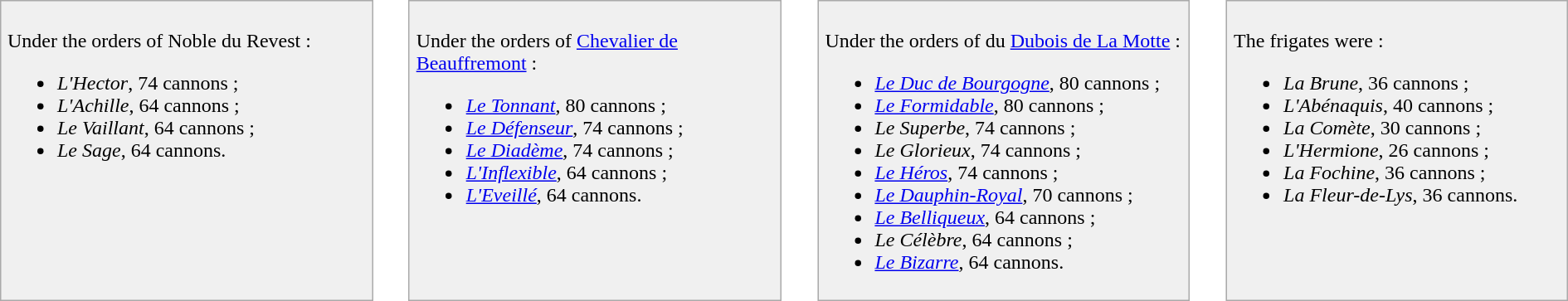<table>
<tr>
<td bgcolor="#f0f0f0" valign=top style="width:24%; border:1px solid #aaaaaa; padding:5px;"><br>Under the orders of Noble du Revest :<ul><li><em>L'Hector</em>, 74 cannons ;</li><li><em>L'Achille</em>, 64 cannons ;</li><li><em>Le Vaillant</em>, 64 cannons ;</li><li><em>Le Sage</em>, 64 cannons.</li></ul></td>
<td width=2%></td>
<td bgcolor="#f0f0f0" valign=top style="width:24%; border:1px solid #aaaaaa; padding:5px;"><br>Under the orders of <a href='#'>Chevalier de Beauffremont</a> :<ul><li><em><a href='#'>Le Tonnant</a></em>, 80 cannons ;</li><li><em><a href='#'>Le Défenseur</a></em>, 74 cannons ;</li><li><em><a href='#'>Le Diadème</a></em>, 74 cannons ;</li><li><em><a href='#'>L'Inflexible</a></em>, 64 cannons ;</li><li><em><a href='#'>L'Eveillé</a></em>, 64 cannons.</li></ul></td>
<td width=2%></td>
<td bgcolor="#f0f0f0" valign=top style="width:24%; border:1px solid #aaaaaa; padding:5px;"><br>Under the orders of du <a href='#'>Dubois de La Motte</a> :<ul><li><em><a href='#'>Le Duc de Bourgogne</a></em>, 80 cannons ;</li><li><em><a href='#'>Le Formidable</a></em>, 80 cannons ;</li><li><em>Le Superbe</em>, 74 cannons ;</li><li><em>Le Glorieux</em>, 74 cannons ;</li><li><em><a href='#'>Le Héros</a></em>, 74 cannons ;</li><li><em><a href='#'>Le Dauphin-Royal</a></em>, 70 cannons ;</li><li><em><a href='#'>Le Belliqueux</a></em>, 64 cannons ;</li><li><em>Le Célèbre</em>, 64 cannons ;</li><li><em><a href='#'>Le Bizarre</a></em>, 64 cannons.</li></ul></td>
<td width=2%></td>
<td bgcolor="#f0f0f0" valign=top style="width:24%; border:1px solid #aaaaaa; padding:5px;"><br>The frigates were :<ul><li><em>La Brune</em>, 36 cannons ;</li><li><em>L'Abénaquis</em>, 40 cannons ;</li><li><em>La Comète</em>, 30 cannons ;</li><li><em>L'Hermione</em>, 26 cannons ;</li><li><em>La Fochine</em>, 36 cannons ;</li><li><em>La Fleur-de-Lys</em>, 36 cannons.</li></ul></td>
</tr>
</table>
